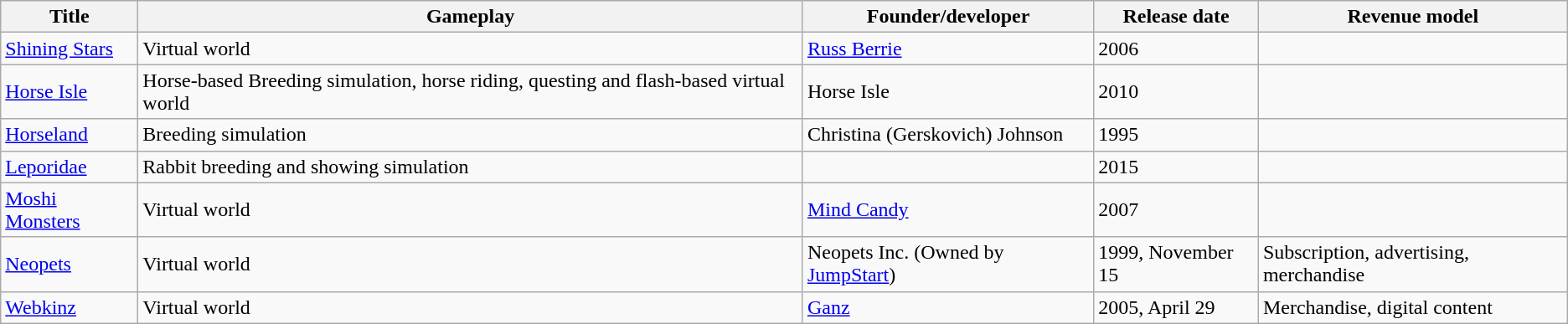<table class="wikitable sortable">
<tr>
<th>Title</th>
<th>Gameplay</th>
<th>Founder/developer</th>
<th>Release date</th>
<th>Revenue model</th>
</tr>
<tr>
<td><a href='#'>Shining Stars</a></td>
<td>Virtual world</td>
<td><a href='#'>Russ Berrie</a></td>
<td>2006</td>
<td></td>
</tr>
<tr>
<td><a href='#'>Horse Isle</a></td>
<td>Horse-based Breeding simulation, horse riding, questing and flash-based virtual world</td>
<td>Horse Isle</td>
<td>2010</td>
<td></td>
</tr>
<tr>
<td><a href='#'>Horseland</a></td>
<td>Breeding simulation</td>
<td>Christina (Gerskovich) Johnson</td>
<td>1995</td>
<td></td>
</tr>
<tr>
<td><a href='#'>Leporidae</a></td>
<td>Rabbit breeding and showing simulation</td>
<td></td>
<td>2015</td>
<td></td>
</tr>
<tr>
<td><a href='#'>Moshi Monsters</a></td>
<td>Virtual world</td>
<td><a href='#'>Mind Candy</a></td>
<td>2007</td>
<td></td>
</tr>
<tr>
<td><a href='#'>Neopets</a></td>
<td>Virtual world</td>
<td>Neopets Inc. (Owned by <a href='#'>JumpStart</a>)</td>
<td>1999, November 15</td>
<td>Subscription, advertising, merchandise</td>
</tr>
<tr>
<td><a href='#'>Webkinz</a></td>
<td>Virtual world</td>
<td><a href='#'>Ganz</a></td>
<td>2005, April 29</td>
<td>Merchandise, digital content</td>
</tr>
</table>
